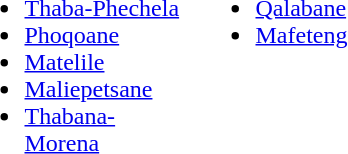<table>
<tr ---- valign="top">
<td width="150pt"><br><ul><li><a href='#'>Thaba-Phechela</a></li><li><a href='#'>Phoqoane</a></li><li><a href='#'>Matelile</a></li><li><a href='#'>Maliepetsane</a></li><li><a href='#'>Thabana-Morena</a></li></ul></td>
<td width="150pt"><br><ul><li><a href='#'>Qalabane</a></li><li><a href='#'>Mafeteng</a></li></ul></td>
</tr>
</table>
